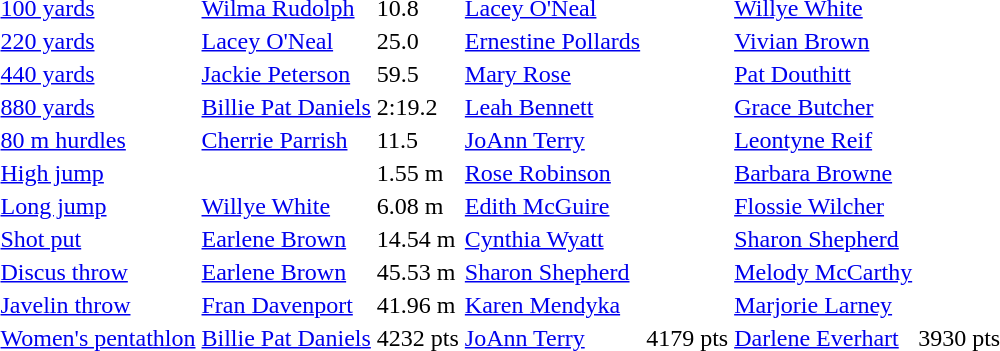<table>
<tr>
<td><a href='#'>100 yards</a></td>
<td><a href='#'>Wilma Rudolph</a></td>
<td>10.8</td>
<td><a href='#'>Lacey O'Neal</a></td>
<td> </td>
<td><a href='#'>Willye White</a></td>
<td> </td>
</tr>
<tr>
<td><a href='#'>220 yards</a></td>
<td><a href='#'>Lacey O'Neal</a></td>
<td>25.0</td>
<td><a href='#'>Ernestine Pollards</a></td>
<td> </td>
<td><a href='#'>Vivian Brown</a></td>
<td> </td>
</tr>
<tr>
<td><a href='#'>440 yards</a></td>
<td><a href='#'>Jackie Peterson</a></td>
<td>59.5</td>
<td><a href='#'>Mary Rose</a></td>
<td> </td>
<td><a href='#'>Pat Douthitt</a></td>
<td> </td>
</tr>
<tr>
<td><a href='#'>880 yards</a></td>
<td><a href='#'>Billie Pat Daniels</a></td>
<td>2:19.2</td>
<td><a href='#'>Leah Bennett</a></td>
<td> </td>
<td><a href='#'>Grace Butcher</a></td>
<td> </td>
</tr>
<tr>
<td><a href='#'>80 m hurdles</a></td>
<td><a href='#'>Cherrie Parrish</a></td>
<td>11.5</td>
<td><a href='#'>JoAnn Terry</a></td>
<td> </td>
<td><a href='#'>Leontyne Reif</a></td>
<td> </td>
</tr>
<tr>
<td><a href='#'>High jump</a></td>
<td></td>
<td>1.55 m</td>
<td><a href='#'>Rose Robinson</a></td>
<td> </td>
<td><a href='#'>Barbara Browne</a></td>
<td> </td>
</tr>
<tr>
<td><a href='#'>Long jump</a></td>
<td><a href='#'>Willye White</a></td>
<td>6.08 m</td>
<td><a href='#'>Edith McGuire</a></td>
<td> </td>
<td><a href='#'>Flossie Wilcher</a></td>
<td> </td>
</tr>
<tr>
<td><a href='#'>Shot put</a></td>
<td><a href='#'>Earlene Brown</a></td>
<td>14.54 m</td>
<td><a href='#'>Cynthia Wyatt</a></td>
<td> </td>
<td><a href='#'>Sharon Shepherd</a></td>
<td> </td>
</tr>
<tr>
<td><a href='#'>Discus throw</a></td>
<td><a href='#'>Earlene Brown</a></td>
<td>45.53 m</td>
<td><a href='#'>Sharon Shepherd</a></td>
<td> </td>
<td><a href='#'>Melody McCarthy</a></td>
<td> </td>
</tr>
<tr>
<td><a href='#'>Javelin throw</a></td>
<td><a href='#'>Fran Davenport</a></td>
<td>41.96 m</td>
<td><a href='#'>Karen Mendyka</a></td>
<td> </td>
<td><a href='#'>Marjorie Larney</a></td>
<td> </td>
</tr>
<tr>
<td><a href='#'>Women's pentathlon</a></td>
<td><a href='#'>Billie Pat Daniels</a></td>
<td>4232 pts</td>
<td><a href='#'>JoAnn Terry</a></td>
<td>4179 pts</td>
<td><a href='#'>Darlene Everhart</a></td>
<td>3930 pts</td>
</tr>
</table>
